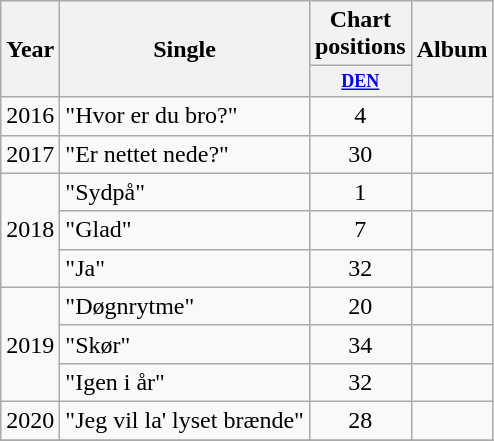<table class="wikitable">
<tr>
<th rowspan="2">Year</th>
<th rowspan="2">Single</th>
<th colspan="1">Chart positions</th>
<th rowspan="2">Album</th>
</tr>
<tr>
<th style="width:3em;font-size:75%"><a href='#'>DEN</a><br></th>
</tr>
<tr>
<td>2016</td>
<td>"Hvor er du bro?"</td>
<td style="text-align:center;">4</td>
<td style="text-align:center;"></td>
</tr>
<tr>
<td>2017</td>
<td>"Er nettet nede?"</td>
<td style="text-align:center;">30</td>
<td style="text-align:center;"></td>
</tr>
<tr>
<td rowspan="3">2018</td>
<td>"Sydpå"</td>
<td style="text-align:center;">1</td>
<td style="text-align:center;"></td>
</tr>
<tr>
<td>"Glad"</td>
<td style="text-align:center;">7<br></td>
<td style="text-align:center;"></td>
</tr>
<tr>
<td>"Ja"</td>
<td style="text-align:center;">32<br></td>
<td style="text-align:center;"></td>
</tr>
<tr>
<td rowspan="3">2019</td>
<td>"Døgnrytme"</td>
<td style="text-align:center;">20<br></td>
<td style="text-align:center;"></td>
</tr>
<tr>
<td>"Skør"</td>
<td style="text-align:center;">34<br></td>
<td style="text-align:center;"></td>
</tr>
<tr>
<td>"Igen i år"</td>
<td style="text-align:center;">32<br></td>
<td style="text-align:center;"></td>
</tr>
<tr>
<td>2020</td>
<td>"Jeg vil la' lyset brænde"</td>
<td style="text-align:center;">28</td>
<td style="text-align:center;"></td>
</tr>
<tr>
</tr>
</table>
